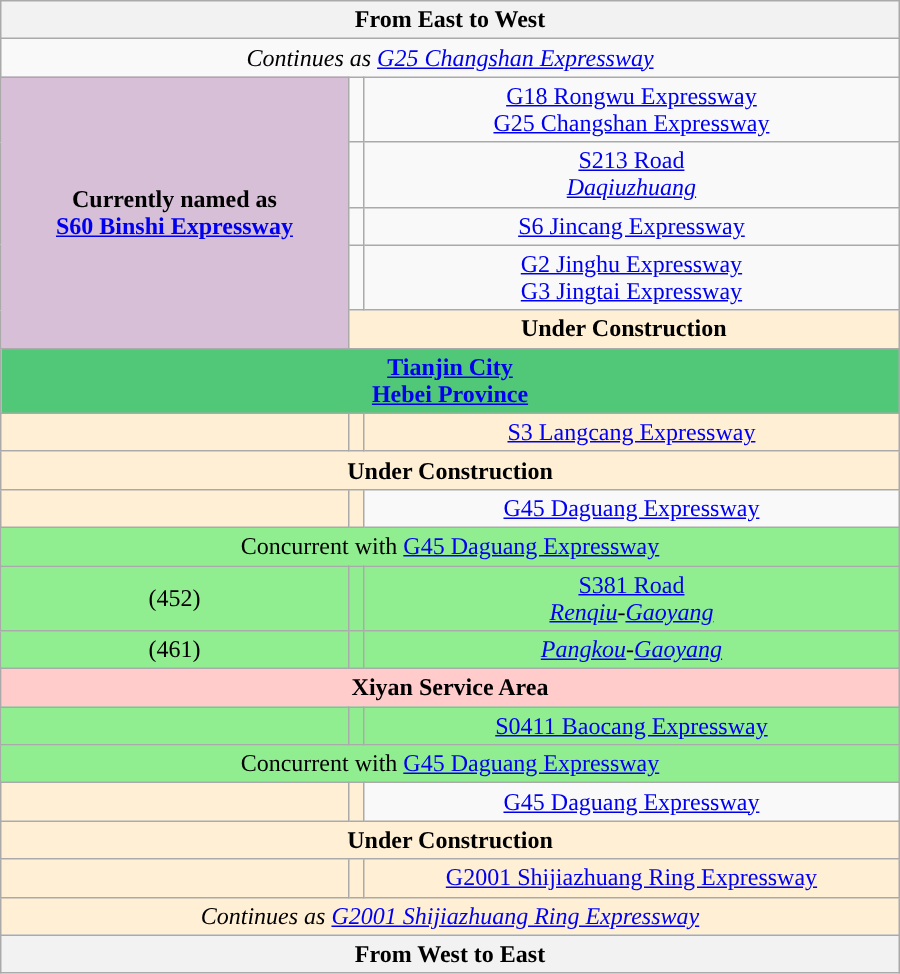<table class="wikitable" style="text-align:center" width="600px">
<tr>
<th text-align="center" colspan="3"> From East to West </th>
</tr>
<tr>
<td colspan="3"><em>Continues as  <a href='#'>G25 Changshan Expressway</a></em></td>
</tr>
<tr>
<td rowspan="5" style="background:#d8bfd8;"><strong>Currently named as<br> <a href='#'>S60 Binshi Expressway</a></strong></td>
<td><br></td>
<td> <a href='#'>G18 Rongwu Expressway</a><br> <a href='#'>G25 Changshan Expressway</a></td>
</tr>
<tr>
<td></td>
<td> <a href='#'>S213 Road</a><br><em><a href='#'>Daqiuzhuang</a></em></td>
</tr>
<tr>
<td></td>
<td> <a href='#'>S6 Jincang Expressway</a></td>
</tr>
<tr>
<td></td>
<td> <a href='#'>G2 Jinghu Expressway</a><br> <a href='#'>G3 Jingtai Expressway</a></td>
</tr>
<tr style="background:#ffefd5;">
<td colspan="3"> <strong>Under Construction</strong> </td>
</tr>
<tr>
<td colspan="7" align="center" bgcolor="#50 C8 78"> <strong><a href='#'>Tianjin City</a></strong> <br> <strong><a href='#'>Hebei Province</a></strong> </td>
</tr>
<tr style="background:#ffefd5;">
<td></td>
<td></td>
<td> <a href='#'>S3 Langcang Expressway</a></td>
</tr>
<tr style="background:#ffefd5;">
<td colspan="3"> <strong>Under Construction</strong> </td>
</tr>
<tr>
<td style="background:#ffefd5;"></td>
<td style="background:#ffefd5;"><br></td>
<td> <a href='#'>G45 Daguang Expressway</a></td>
</tr>
<tr>
<td colspan="7" align="center" bgcolor="#90 EE 90"> Concurrent with  <a href='#'>G45 Daguang Expressway</a> </td>
</tr>
<tr style="background:#90ee90">
<td>(452)</td>
<td></td>
<td> <a href='#'>S381 Road</a><br><em><a href='#'>Renqiu</a>-<a href='#'>Gaoyang</a></em></td>
</tr>
<tr style="background:#90ee90">
<td>(461)</td>
<td></td>
<td><em><a href='#'>Pangkou</a>-<a href='#'>Gaoyang</a></em></td>
</tr>
<tr>
<td align="center" bgcolor="#FFCBCB" colspan="7"> <strong>Xiyan Service Area</strong></td>
</tr>
<tr style="background:#90ee90">
<td></td>
<td></td>
<td> <a href='#'>S0411 Baocang Expressway</a></td>
</tr>
<tr>
<td colspan="7" align="center" bgcolor="#90 EE 90"> Concurrent with  <a href='#'>G45 Daguang Expressway</a> </td>
</tr>
<tr>
<td style="background:#ffefd5;"></td>
<td style="background:#ffefd5;"><br></td>
<td> <a href='#'>G45 Daguang Expressway</a></td>
</tr>
<tr style="background:#ffefd5;">
<td colspan="3"> <strong>Under Construction</strong> </td>
</tr>
<tr style="background:#ffefd5;">
<td></td>
<td><br></td>
<td> <a href='#'>G2001 Shijiazhuang Ring Expressway</a><br></td>
</tr>
<tr style="background:#ffefd5;">
<td colspan="3"><em> Continues as  <a href='#'>G2001 Shijiazhuang Ring Expressway</a></em></td>
</tr>
<tr>
<th text-align="center" colspan="3"> From West to East </th>
</tr>
</table>
